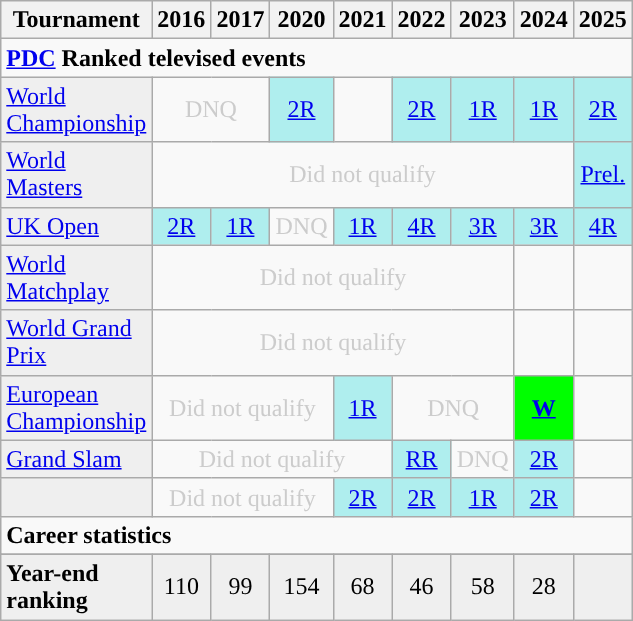<table class="wikitable" style="width:30%; margin:0">
<tr>
<th>Tournament</th>
<th>2016</th>
<th>2017</th>
<th>2020</th>
<th>2021</th>
<th>2022</th>
<th>2023</th>
<th>2024</th>
<th>2025</th>
</tr>
<tr>
<td colspan="31" align="left"><strong><a href='#'>PDC</a> Ranked televised events</strong></td>
</tr>
<tr>
<td style="background:#efefef;"><a href='#'>World Championship</a></td>
<td colspan="2" style="text-align:center; color:#ccc;">DNQ</td>
<td style="text-align:center; background:#afeeee;"><a href='#'>2R</a></td>
<td style="text-align:center; color:#ccc;"></td>
<td style="text-align:center; background:#afeeee;"><a href='#'>2R</a></td>
<td style="text-align:center; background:#afeeee;"><a href='#'>1R</a></td>
<td style="text-align:center; background:#afeeee;"><a href='#'>1R</a></td>
<td style="text-align:center; background:#afeeee;"><a href='#'>2R</a></td>
</tr>
<tr>
<td style="background:#efefef;"><a href='#'>World Masters</a></td>
<td colspan="7" style="text-align:center; color:#ccc;">Did not qualify</td>
<td style="text-align:center; background:#afeeee;"><a href='#'>Prel.</a></td>
</tr>
<tr>
<td style="background:#efefef;"><a href='#'>UK Open</a></td>
<td style="text-align:center; background:#afeeee;"><a href='#'>2R</a></td>
<td style="text-align:center; background:#afeeee;"><a href='#'>1R</a></td>
<td style="text-align:center; color:#ccc;">DNQ</td>
<td style="text-align:center; background:#afeeee;"><a href='#'>1R</a></td>
<td style="text-align:center; background:#afeeee;"><a href='#'>4R</a></td>
<td style="text-align:center; background:#afeeee;"><a href='#'>3R</a></td>
<td style="text-align:center; background:#afeeee;"><a href='#'>3R</a></td>
<td style="text-align:center; background:#afeeee;"><a href='#'>4R</a></td>
</tr>
<tr>
<td style="background:#efefef;"><a href='#'>World Matchplay</a></td>
<td colspan="6" style="text-align:center; color:#ccc;">Did not qualify</td>
<td></td>
<td></td>
</tr>
<tr>
<td style="background:#efefef;"><a href='#'>World Grand Prix</a></td>
<td colspan="6" style="text-align:center; color:#ccc;">Did not qualify</td>
<td></td>
<td></td>
</tr>
<tr>
<td style="background:#efefef;"><a href='#'>European Championship</a></td>
<td colspan="3" style="text-align:center; color:#ccc;">Did not qualify</td>
<td style="text-align:center; background:#afeeee;"><a href='#'>1R</a></td>
<td colspan="2" style="text-align:center; color:#ccc;">DNQ</td>
<td style="text-align:center; background:lime"><strong><a href='#'>W</a></strong></td>
<td></td>
</tr>
<tr>
<td style="background:#efefef;"><a href='#'>Grand Slam</a></td>
<td colspan="4" style="text-align:center; color:#ccc;">Did not qualify</td>
<td style="text-align:center; background:#afeeee;"><a href='#'>RR</a></td>
<td style="text-align:center; color:#ccc;">DNQ</td>
<td style="text-align:center; background:#afeeee;"><a href='#'>2R</a></td>
<td></td>
</tr>
<tr>
<td style="background:#efefef;"></td>
<td colspan="3" style="text-align:center; color:#ccc;">Did not qualify</td>
<td style="text-align:center; background:#afeeee;"><a href='#'>2R</a></td>
<td style="text-align:center; background:#afeeee;"><a href='#'>2R</a></td>
<td style="text-align:center; background:#afeeee;"><a href='#'>1R</a></td>
<td style="text-align:center; background:#afeeee;"><a href='#'>2R</a></td>
<td></td>
</tr>
<tr>
<td colspan="18" align="left"><strong>Career statistics</strong></td>
</tr>
<tr>
</tr>
<tr bgcolor="efefef">
<td align="left"><strong>Year-end ranking</strong></td>
<td style="text-align:center;">110</td>
<td style="text-align:center;">99</td>
<td style="text-align:center;">154</td>
<td style="text-align:center;">68</td>
<td style="text-align:center;">46</td>
<td style="text-align:center;">58</td>
<td style="text-align:center;">28</td>
<td></td>
</tr>
</table>
